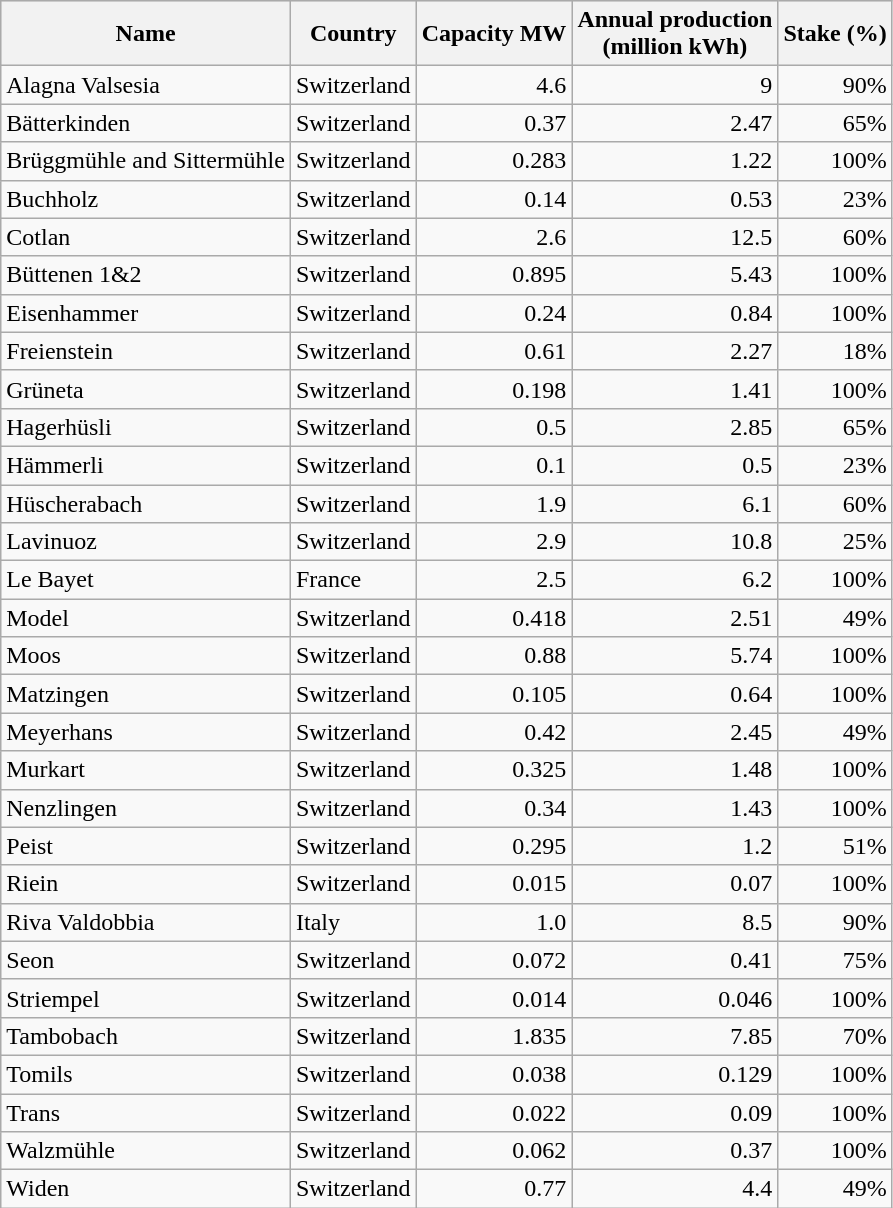<table class="wikitable mw-collapsible mw-collapsed">
<tr bgcolor="#DDDDDD">
<th align="left">Name</th>
<th align="left">Country</th>
<th align="center">Capacity MW</th>
<th align="center">Annual production<br>(million kWh)</th>
<th align="center">Stake (%)</th>
</tr>
<tr>
<td>Alagna Valsesia</td>
<td align="left">Switzerland</td>
<td align="right">4.6</td>
<td align="right">9</td>
<td align="right">90%</td>
</tr>
<tr>
<td>Bätterkinden</td>
<td align="left">Switzerland</td>
<td align="right">0.37</td>
<td align="right">2.47</td>
<td align="right">65%</td>
</tr>
<tr>
<td>Brüggmühle and Sittermühle</td>
<td align="left">Switzerland</td>
<td align="right">0.283</td>
<td align="right">1.22</td>
<td align="right">100%</td>
</tr>
<tr>
<td>Buchholz</td>
<td align="left">Switzerland</td>
<td align="right">0.14</td>
<td align="right">0.53</td>
<td align="right">23%</td>
</tr>
<tr>
<td>Cotlan</td>
<td align="left">Switzerland</td>
<td align="right">2.6</td>
<td align="right">12.5</td>
<td align="right">60%</td>
</tr>
<tr>
<td>Büttenen 1&2</td>
<td align="left">Switzerland</td>
<td align="right">0.895</td>
<td align="right">5.43</td>
<td align="right">100%</td>
</tr>
<tr>
<td>Eisenhammer</td>
<td align="left">Switzerland</td>
<td align="right">0.24</td>
<td align="right">0.84</td>
<td align="right">100%</td>
</tr>
<tr>
<td>Freienstein</td>
<td align="left">Switzerland</td>
<td align="right">0.61</td>
<td align="right">2.27</td>
<td align="right">18%</td>
</tr>
<tr>
<td>Grüneta</td>
<td align="left">Switzerland</td>
<td align="right">0.198</td>
<td align="right">1.41</td>
<td align="right">100%</td>
</tr>
<tr>
<td>Hagerhüsli</td>
<td align="left">Switzerland</td>
<td align="right">0.5</td>
<td align="right">2.85</td>
<td align="right">65%</td>
</tr>
<tr>
<td>Hämmerli</td>
<td align="left">Switzerland</td>
<td align="right">0.1</td>
<td align="right">0.5</td>
<td align="right">23%</td>
</tr>
<tr>
<td>Hüscherabach</td>
<td align="left">Switzerland</td>
<td align="right">1.9</td>
<td align="right">6.1</td>
<td align="right">60%</td>
</tr>
<tr>
<td>Lavinuoz</td>
<td align="left">Switzerland</td>
<td align="right">2.9</td>
<td align="right">10.8</td>
<td align="right">25%</td>
</tr>
<tr>
<td>Le Bayet</td>
<td align="left">France</td>
<td align="right">2.5</td>
<td align="right">6.2</td>
<td align="right">100%</td>
</tr>
<tr>
<td>Model</td>
<td align="left">Switzerland</td>
<td align="right">0.418</td>
<td align="right">2.51</td>
<td align="right">49%</td>
</tr>
<tr>
<td>Moos</td>
<td align="left">Switzerland</td>
<td align="right">0.88</td>
<td align="right">5.74</td>
<td align="right">100%</td>
</tr>
<tr>
<td>Matzingen</td>
<td align="left">Switzerland</td>
<td align="right">0.105</td>
<td align="right">0.64</td>
<td align="right">100%</td>
</tr>
<tr>
<td>Meyerhans</td>
<td align="left">Switzerland</td>
<td align="right">0.42</td>
<td align="right">2.45</td>
<td align="right">49%</td>
</tr>
<tr>
<td>Murkart</td>
<td align="left">Switzerland</td>
<td align="right">0.325</td>
<td align="right">1.48</td>
<td align="right">100%</td>
</tr>
<tr>
<td>Nenzlingen</td>
<td align="left">Switzerland</td>
<td align="right">0.34</td>
<td align="right">1.43</td>
<td align="right">100%</td>
</tr>
<tr>
<td>Peist</td>
<td align="left">Switzerland</td>
<td align="right">0.295</td>
<td align="right">1.2</td>
<td align="right">51%</td>
</tr>
<tr>
<td>Riein</td>
<td align="left">Switzerland</td>
<td align="right">0.015</td>
<td align="right">0.07</td>
<td align="right">100%</td>
</tr>
<tr>
<td>Riva Valdobbia</td>
<td align="left">Italy</td>
<td align="right">1.0</td>
<td align="right">8.5</td>
<td align="right">90%</td>
</tr>
<tr>
<td>Seon</td>
<td align="left">Switzerland</td>
<td align="right">0.072</td>
<td align="right">0.41</td>
<td align="right">75%</td>
</tr>
<tr>
<td>Striempel</td>
<td align="left">Switzerland</td>
<td align="right">0.014</td>
<td align="right">0.046</td>
<td align="right">100%</td>
</tr>
<tr>
<td>Tambobach</td>
<td align="left">Switzerland</td>
<td align="right">1.835</td>
<td align="right">7.85</td>
<td align="right">70%</td>
</tr>
<tr>
<td>Tomils</td>
<td align="left">Switzerland</td>
<td align="right">0.038</td>
<td align="right">0.129</td>
<td align="right">100%</td>
</tr>
<tr>
<td>Trans</td>
<td align="left">Switzerland</td>
<td align="right">0.022</td>
<td align="right">0.09</td>
<td align="right">100%</td>
</tr>
<tr>
<td>Walzmühle</td>
<td align="left">Switzerland</td>
<td align="right">0.062</td>
<td align="right">0.37</td>
<td align="right">100%</td>
</tr>
<tr>
<td>Widen</td>
<td align="left">Switzerland</td>
<td align="right">0.77</td>
<td align="right">4.4</td>
<td align="right">49%</td>
</tr>
</table>
